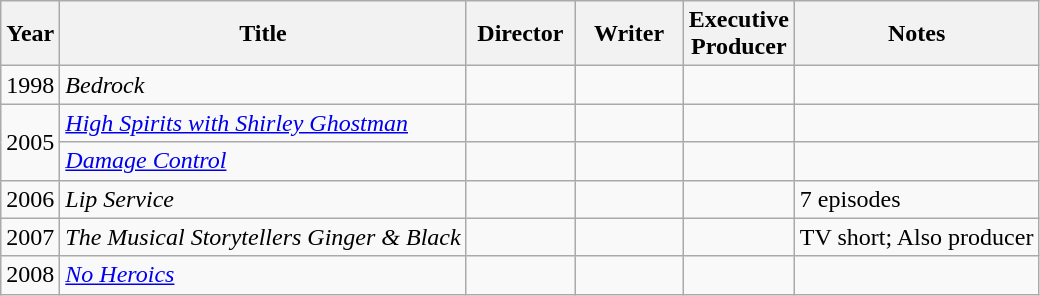<table class="wikitable">
<tr>
<th>Year</th>
<th>Title</th>
<th width=65>Director</th>
<th width=65>Writer</th>
<th width=65>Executive<br>Producer</th>
<th>Notes</th>
</tr>
<tr>
<td>1998</td>
<td><em>Bedrock</em></td>
<td></td>
<td></td>
<td></td>
<td></td>
</tr>
<tr>
<td rowspan=2>2005</td>
<td><em><a href='#'>High Spirits with Shirley Ghostman</a></em></td>
<td></td>
<td></td>
<td></td>
<td></td>
</tr>
<tr>
<td><em><a href='#'>Damage Control</a></em></td>
<td></td>
<td></td>
<td></td>
<td></td>
</tr>
<tr>
<td>2006</td>
<td><em>Lip Service</em></td>
<td></td>
<td></td>
<td></td>
<td>7 episodes</td>
</tr>
<tr>
<td>2007</td>
<td><em>The Musical Storytellers Ginger & Black</em></td>
<td></td>
<td></td>
<td></td>
<td>TV short; Also producer</td>
</tr>
<tr>
<td>2008</td>
<td><em><a href='#'>No Heroics</a></em></td>
<td></td>
<td></td>
<td></td>
<td></td>
</tr>
</table>
